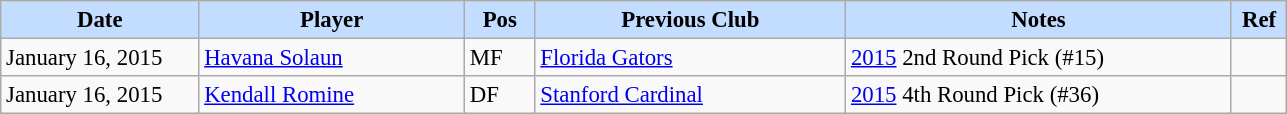<table class="wikitable" style="text-align:left; font-size:95%;">
<tr>
<th style="background:#c2ddff; width:125px;">Date</th>
<th style="background:#c2ddff; width:170px;">Player</th>
<th style="background:#c2ddff; width:40px;">Pos</th>
<th style="background:#c2ddff; width:200px;">Previous Club</th>
<th style="background:#c2ddff; width:250px;">Notes</th>
<th style="background:#c2ddff; width:30px;">Ref</th>
</tr>
<tr>
<td>January 16, 2015</td>
<td> <a href='#'>Havana Solaun</a></td>
<td>MF</td>
<td> <a href='#'>Florida Gators</a></td>
<td><a href='#'>2015</a> 2nd Round Pick (#15)</td>
<td></td>
</tr>
<tr>
<td>January 16, 2015</td>
<td> <a href='#'>Kendall Romine</a></td>
<td>DF</td>
<td> <a href='#'>Stanford Cardinal</a></td>
<td><a href='#'>2015</a> 4th Round Pick (#36)</td>
<td></td>
</tr>
</table>
